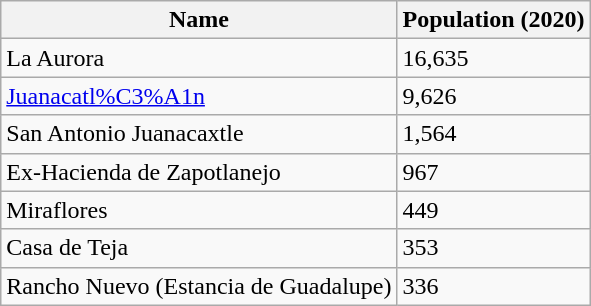<table class= "wikitable sortable">
<tr>
<th scope= "col">Name</th>
<th scope= "col">Population (2020)</th>
</tr>
<tr>
<td>La Aurora</td>
<td>16,635</td>
</tr>
<tr>
<td><a href='#'>Juanacatl%C3%A1n</a></td>
<td>9,626</td>
</tr>
<tr>
<td>San Antonio Juanacaxtle</td>
<td>1,564</td>
</tr>
<tr>
<td>Ex-Hacienda de Zapotlanejo</td>
<td>967</td>
</tr>
<tr>
<td>Miraflores</td>
<td>449</td>
</tr>
<tr>
<td>Casa de Teja</td>
<td>353</td>
</tr>
<tr>
<td>Rancho Nuevo (Estancia de Guadalupe)</td>
<td>336</td>
</tr>
</table>
